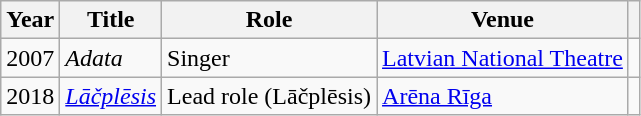<table class="wikitable">
<tr>
<th>Year</th>
<th>Title</th>
<th>Role</th>
<th class="unsortable">Venue</th>
<th></th>
</tr>
<tr>
<td>2007</td>
<td><em>Adata</em></td>
<td>Singer</td>
<td><a href='#'>Latvian National Theatre</a></td>
<td></td>
</tr>
<tr>
<td>2018</td>
<td><em><a href='#'>Lāčplēsis</a></em></td>
<td>Lead role (Lāčplēsis)</td>
<td><a href='#'>Arēna Rīga</a></td>
<td></td>
</tr>
</table>
